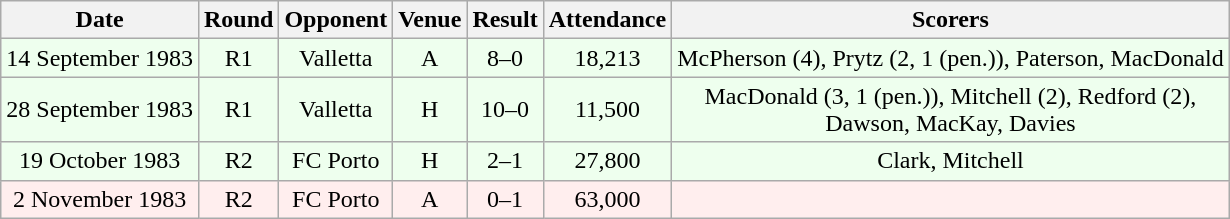<table class="wikitable sortable" style="font-size:100%; text-align:center">
<tr>
<th>Date</th>
<th>Round</th>
<th>Opponent</th>
<th>Venue</th>
<th>Result</th>
<th>Attendance</th>
<th>Scorers</th>
</tr>
<tr bgcolor = "#EEFFEE">
<td>14 September 1983</td>
<td>R1</td>
<td>Valletta</td>
<td>A</td>
<td>8–0</td>
<td>18,213</td>
<td>McPherson (4), Prytz (2, 1 (pen.)), Paterson, MacDonald</td>
</tr>
<tr bgcolor = "#EEFFEE">
<td>28 September 1983</td>
<td>R1</td>
<td>Valletta</td>
<td>H</td>
<td>10–0</td>
<td>11,500</td>
<td>MacDonald (3, 1 (pen.)), Mitchell (2), Redford (2),<br>Dawson, MacKay, Davies</td>
</tr>
<tr bgcolor = "#EEFFEE">
<td>19 October 1983</td>
<td>R2</td>
<td>FC Porto</td>
<td>H</td>
<td>2–1</td>
<td>27,800</td>
<td>Clark, Mitchell</td>
</tr>
<tr bgcolor = "#FFEEEE">
<td>2 November 1983</td>
<td>R2</td>
<td>FC Porto</td>
<td>A</td>
<td>0–1</td>
<td>63,000</td>
<td></td>
</tr>
</table>
